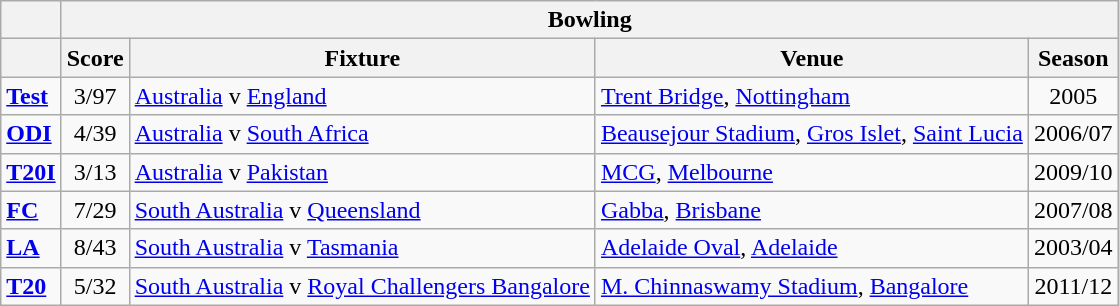<table class="wikitable">
<tr>
<th></th>
<th colspan="4">Bowling</th>
</tr>
<tr>
<th></th>
<th>Score</th>
<th>Fixture</th>
<th>Venue</th>
<th>Season</th>
</tr>
<tr>
<td><strong><a href='#'>Test</a></strong></td>
<td style="text-align:center;">3/97</td>
<td><a href='#'>Australia</a> v <a href='#'>England</a></td>
<td><a href='#'>Trent Bridge</a>, <a href='#'>Nottingham</a></td>
<td style="text-align:center;">2005</td>
</tr>
<tr>
<td><strong><a href='#'>ODI</a></strong></td>
<td style="text-align:center;">4/39</td>
<td><a href='#'>Australia</a> v <a href='#'>South Africa</a></td>
<td><a href='#'>Beausejour Stadium</a>, <a href='#'>Gros Islet</a>, <a href='#'>Saint Lucia</a></td>
<td style="text-align:center;">2006/07</td>
</tr>
<tr>
<td><strong><a href='#'>T20I</a></strong></td>
<td style="text-align:center;">3/13</td>
<td><a href='#'>Australia</a> v <a href='#'>Pakistan</a></td>
<td><a href='#'>MCG</a>, <a href='#'>Melbourne</a></td>
<td style="text-align:center;">2009/10</td>
</tr>
<tr>
<td><strong><a href='#'>FC</a></strong></td>
<td style="text-align:center;">7/29</td>
<td><a href='#'>South Australia</a> v <a href='#'>Queensland</a></td>
<td><a href='#'>Gabba</a>, <a href='#'>Brisbane</a></td>
<td style="text-align:center;">2007/08</td>
</tr>
<tr>
<td><strong><a href='#'>LA</a></strong></td>
<td style="text-align:center;">8/43</td>
<td><a href='#'>South Australia</a> v <a href='#'>Tasmania</a></td>
<td><a href='#'>Adelaide Oval</a>, <a href='#'>Adelaide</a></td>
<td style="text-align:center;">2003/04</td>
</tr>
<tr>
<td><strong><a href='#'>T20</a></strong></td>
<td style="text-align:center;">5/32</td>
<td><a href='#'>South Australia</a> v <a href='#'>Royal Challengers Bangalore</a></td>
<td><a href='#'>M. Chinnaswamy Stadium</a>, <a href='#'>Bangalore</a></td>
<td style="text-align:center;">2011/12</td>
</tr>
</table>
